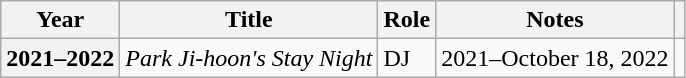<table class="wikitable plainrowheaders">
<tr>
<th scope="col">Year</th>
<th scope="col">Title</th>
<th scope="col">Role</th>
<th scope="col">Notes</th>
<th scope="col" class="unsortable"></th>
</tr>
<tr>
<th scope="row">2021–2022</th>
<td><em>Park Ji-hoon's Stay Night</em></td>
<td>DJ</td>
<td>2021–October 18, 2022</td>
<td style="text-align:center"></td>
</tr>
</table>
